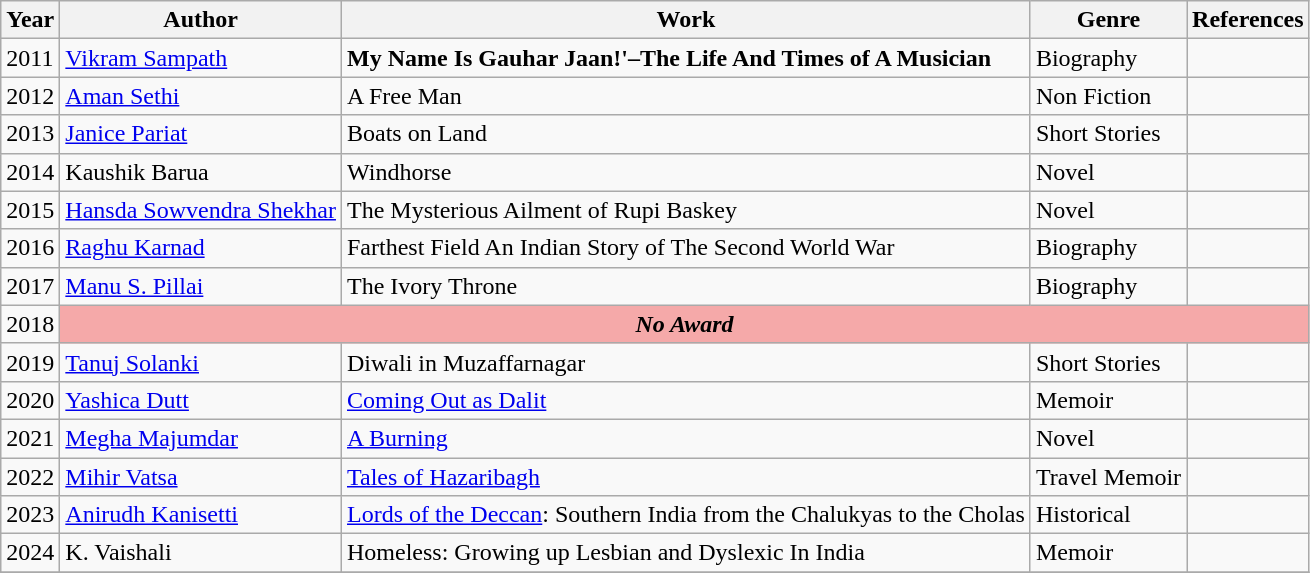<table class="wikitable">
<tr>
<th>Year</th>
<th>Author</th>
<th>Work</th>
<th>Genre</th>
<th class=unsortable>References</th>
</tr>
<tr>
<td>2011</td>
<td><a href='#'>Vikram Sampath</a></td>
<td><strong>My Name Is Gauhar Jaan!'–The Life And Times of A Musician<em></td>
<td>Biography</td>
<td></td>
</tr>
<tr>
<td>2012</td>
<td><a href='#'>Aman Sethi</a></td>
<td></em>A Free Man<em></td>
<td>Non Fiction</td>
<td></td>
</tr>
<tr>
<td>2013</td>
<td><a href='#'>Janice Pariat</a></td>
<td></em>Boats on Land<em></td>
<td>Short Stories</td>
<td></td>
</tr>
<tr>
<td>2014</td>
<td>Kaushik Barua</td>
<td></em>Windhorse<em></td>
<td>Novel</td>
<td></td>
</tr>
<tr>
<td>2015</td>
<td><a href='#'>Hansda Sowvendra Shekhar</a></td>
<td></em>The Mysterious Ailment of Rupi Baskey<em></td>
<td>Novel</td>
<td></td>
</tr>
<tr>
<td>2016</td>
<td><a href='#'>Raghu Karnad</a></td>
<td></em>Farthest Field An Indian Story of The Second World War<em></td>
<td>Biography</td>
<td></td>
</tr>
<tr>
<td>2017</td>
<td><a href='#'>Manu S. Pillai</a></td>
<td></em>The Ivory Throne<em></td>
<td>Biography</td>
<td></td>
</tr>
<tr>
<td>2018</td>
<td colspan="4" style="background:#f5a9a9; text-align:center;"><strong><em>No Award</em></strong> </td>
</tr>
<tr>
<td>2019</td>
<td><a href='#'>Tanuj Solanki</a></td>
<td></em>Diwali in Muzaffarnagar<em></td>
<td>Short Stories</td>
<td></td>
</tr>
<tr>
<td>2020</td>
<td><a href='#'>Yashica Dutt</a></td>
<td></em><a href='#'>Coming Out as Dalit</a><em></td>
<td>Memoir</td>
<td></td>
</tr>
<tr>
<td>2021</td>
<td><a href='#'>Megha Majumdar</a></td>
<td></em><a href='#'>A Burning</a><em></td>
<td>Novel</td>
<td></td>
</tr>
<tr>
<td>2022</td>
<td><a href='#'>Mihir Vatsa</a></td>
<td></em><a href='#'>Tales of Hazaribagh</a><em></td>
<td>Travel Memoir</td>
<td></td>
</tr>
<tr>
<td>2023</td>
<td><a href='#'>Anirudh Kanisetti</a></td>
<td></em><a href='#'>Lords of the Deccan</a>: Southern India from the Chalukyas to the Cholas<em></td>
<td>Historical</td>
<td></td>
</tr>
<tr>
<td>2024</td>
<td>K. Vaishali</td>
<td></em>Homeless: Growing up Lesbian and Dyslexic In India<em></td>
<td>Memoir</td>
<td></td>
</tr>
<tr>
</tr>
</table>
